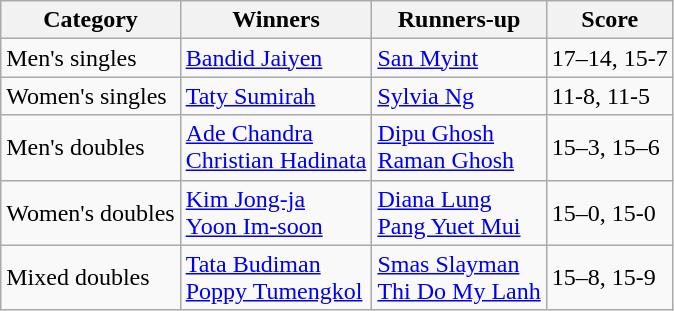<table class=wikitable style="white-space:nowrap;">
<tr>
<th>Category</th>
<th>Winners</th>
<th>Runners-up</th>
<th>Score</th>
</tr>
<tr>
<td>Men's singles</td>
<td> <a href='#'>Bandid Jaiyen</a></td>
<td> <a href='#'>San Myint</a></td>
<td>17–14, 15-7</td>
</tr>
<tr>
<td>Women's singles</td>
<td> <a href='#'>Taty Sumirah</a></td>
<td> <a href='#'>Sylvia Ng</a></td>
<td>11-8, 11-5</td>
</tr>
<tr>
<td>Men's doubles</td>
<td> <a href='#'>Ade Chandra</a><br> <a href='#'>Christian Hadinata</a></td>
<td> <a href='#'>Dipu Ghosh</a><br> <a href='#'>Raman Ghosh</a></td>
<td>15–3, 15–6</td>
</tr>
<tr>
<td>Women's doubles</td>
<td> <a href='#'>Kim Jong-ja</a><br> <a href='#'>Yoon Im-soon</a></td>
<td> <a href='#'>Diana Lung</a><br> <a href='#'>Pang Yuet Mui</a></td>
<td>15–0, 15-0</td>
</tr>
<tr>
<td>Mixed doubles</td>
<td> <a href='#'>Tata Budiman</a> <br>  <a href='#'>Poppy Tumengkol</a></td>
<td> <a href='#'>Smas Slayman</a> <br>  <a href='#'>Thi Do My Lanh</a></td>
<td>15–8, 15-9</td>
</tr>
</table>
